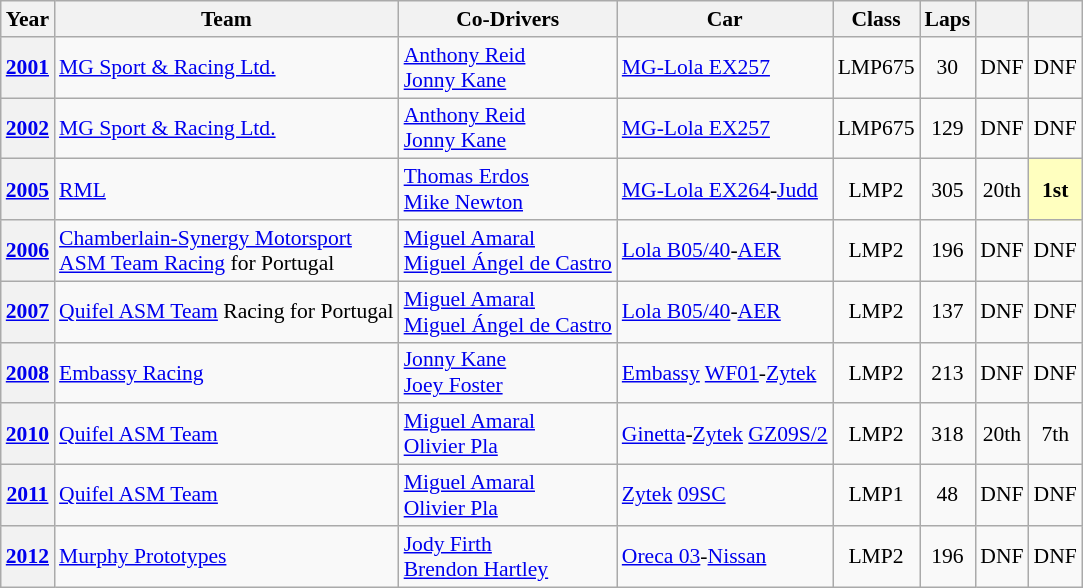<table class="wikitable" style="text-align:center; font-size:90%">
<tr>
<th>Year</th>
<th>Team</th>
<th>Co-Drivers</th>
<th>Car</th>
<th>Class</th>
<th>Laps</th>
<th></th>
<th></th>
</tr>
<tr>
<th><a href='#'>2001</a></th>
<td align="left" nowrap> <a href='#'>MG Sport & Racing Ltd.</a></td>
<td align="left" nowrap> <a href='#'>Anthony Reid</a><br> <a href='#'>Jonny Kane</a></td>
<td align="left" nowrap><a href='#'>MG-Lola EX257</a></td>
<td>LMP675</td>
<td>30</td>
<td>DNF</td>
<td>DNF</td>
</tr>
<tr>
<th><a href='#'>2002</a></th>
<td align="left" nowrap> <a href='#'>MG Sport & Racing Ltd.</a></td>
<td align="left" nowrap> <a href='#'>Anthony Reid</a><br> <a href='#'>Jonny Kane</a></td>
<td align="left" nowrap><a href='#'>MG-Lola EX257</a></td>
<td>LMP675</td>
<td>129</td>
<td>DNF</td>
<td>DNF</td>
</tr>
<tr>
<th><a href='#'>2005</a></th>
<td align="left" nowrap> <a href='#'>RML</a></td>
<td align="left" nowrap> <a href='#'>Thomas Erdos</a><br> <a href='#'>Mike Newton</a></td>
<td align="left" nowrap><a href='#'>MG-Lola EX264</a>-<a href='#'>Judd</a></td>
<td>LMP2</td>
<td>305</td>
<td>20th</td>
<td style="background:#FFFFBF;"><strong>1st</strong></td>
</tr>
<tr>
<th><a href='#'>2006</a></th>
<td align="left" nowrap> <a href='#'>Chamberlain-Synergy Motorsport</a><br> <a href='#'>ASM Team Racing</a> for Portugal</td>
<td align="left" nowrap> <a href='#'>Miguel Amaral</a><br> <a href='#'>Miguel Ángel de Castro</a></td>
<td align="left" nowrap><a href='#'>Lola B05/40</a>-<a href='#'>AER</a></td>
<td>LMP2</td>
<td>196</td>
<td>DNF</td>
<td>DNF</td>
</tr>
<tr>
<th><a href='#'>2007</a></th>
<td align="left" nowrap> <a href='#'>Quifel ASM Team</a> Racing for Portugal</td>
<td align="left" nowrap> <a href='#'>Miguel Amaral</a><br> <a href='#'>Miguel Ángel de Castro</a></td>
<td align="left" nowrap><a href='#'>Lola B05/40</a>-<a href='#'>AER</a></td>
<td>LMP2</td>
<td>137</td>
<td>DNF</td>
<td>DNF</td>
</tr>
<tr>
<th><a href='#'>2008</a></th>
<td align="left" nowrap> <a href='#'>Embassy Racing</a></td>
<td align="left" nowrap> <a href='#'>Jonny Kane</a><br> <a href='#'>Joey Foster</a></td>
<td align="left" nowrap><a href='#'>Embassy</a> <a href='#'>WF01</a>-<a href='#'>Zytek</a></td>
<td>LMP2</td>
<td>213</td>
<td>DNF</td>
<td>DNF</td>
</tr>
<tr>
<th><a href='#'>2010</a></th>
<td align="left" nowrap> <a href='#'>Quifel ASM Team</a></td>
<td align="left" nowrap> <a href='#'>Miguel Amaral</a><br> <a href='#'>Olivier Pla</a></td>
<td align="left" nowrap><a href='#'>Ginetta</a>-<a href='#'>Zytek</a> <a href='#'>GZ09S/2</a></td>
<td>LMP2</td>
<td>318</td>
<td>20th</td>
<td>7th</td>
</tr>
<tr>
<th><a href='#'>2011</a></th>
<td align="left" nowrap> <a href='#'>Quifel ASM Team</a></td>
<td align="left" nowrap> <a href='#'>Miguel Amaral</a><br> <a href='#'>Olivier Pla</a></td>
<td align="left" nowrap><a href='#'>Zytek</a> <a href='#'>09SC</a></td>
<td>LMP1</td>
<td>48</td>
<td>DNF</td>
<td>DNF</td>
</tr>
<tr>
<th><a href='#'>2012</a></th>
<td align="left" nowrap> <a href='#'>Murphy Prototypes</a></td>
<td align="left" nowrap> <a href='#'>Jody Firth</a><br> <a href='#'>Brendon Hartley</a></td>
<td align="left" nowrap><a href='#'>Oreca 03</a>-<a href='#'>Nissan</a></td>
<td>LMP2</td>
<td>196</td>
<td>DNF</td>
<td>DNF</td>
</tr>
</table>
